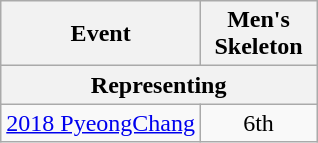<table class="wikitable" style="text-align: center;">
<tr ">
<th>Event</th>
<th style="width:70px;">Men's Skeleton</th>
</tr>
<tr>
<th colspan=3>Representing </th>
</tr>
<tr>
<td align=left> <a href='#'>2018 PyeongChang</a></td>
<td>6th</td>
</tr>
</table>
